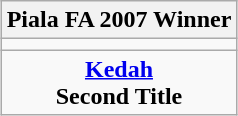<table class="wikitable" style="text-align: center; margin: 0 auto;">
<tr>
<th>Piala FA 2007 Winner</th>
</tr>
<tr>
<td></td>
</tr>
<tr>
<td><strong><a href='#'>Kedah</a></strong><br><strong>Second Title</strong></td>
</tr>
</table>
